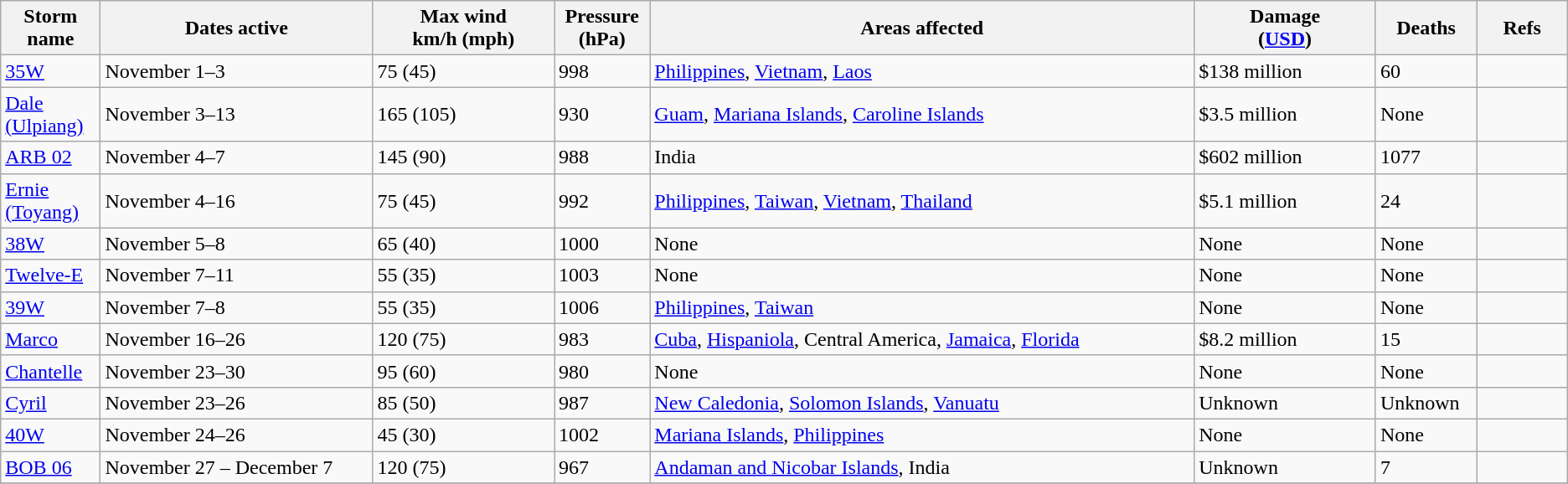<table class="wikitable sortable">
<tr>
<th width="5%">Storm name</th>
<th width="15%">Dates active</th>
<th width="10%">Max wind<br>km/h (mph)</th>
<th width="5%">Pressure<br>(hPa)</th>
<th width="30%">Areas affected</th>
<th width="10%">Damage<br>(<a href='#'>USD</a>)</th>
<th width="5%">Deaths</th>
<th width="5%">Refs</th>
</tr>
<tr>
<td><a href='#'>35W</a></td>
<td>November 1–3</td>
<td>75 (45)</td>
<td>998</td>
<td><a href='#'>Philippines</a>, <a href='#'>Vietnam</a>, <a href='#'>Laos</a></td>
<td>$138 million</td>
<td>60</td>
<td></td>
</tr>
<tr>
<td><a href='#'>Dale (Ulpiang)</a></td>
<td>November 3–13</td>
<td>165 (105)</td>
<td>930</td>
<td><a href='#'>Guam</a>, <a href='#'>Mariana Islands</a>, <a href='#'>Caroline Islands</a></td>
<td>$3.5 million</td>
<td>None</td>
<td></td>
</tr>
<tr>
<td><a href='#'>ARB 02</a></td>
<td>November 4–7</td>
<td>145 (90)</td>
<td>988</td>
<td>India</td>
<td>$602 million</td>
<td>1077</td>
<td></td>
</tr>
<tr>
<td><a href='#'>Ernie (Toyang)</a></td>
<td>November 4–16</td>
<td>75 (45)</td>
<td>992</td>
<td><a href='#'>Philippines</a>, <a href='#'>Taiwan</a>,  <a href='#'>Vietnam</a>, <a href='#'>Thailand</a></td>
<td>$5.1 million</td>
<td>24</td>
<td></td>
</tr>
<tr>
<td><a href='#'>38W</a></td>
<td>November 5–8</td>
<td>65 (40)</td>
<td>1000</td>
<td>None</td>
<td>None</td>
<td>None</td>
<td></td>
</tr>
<tr>
<td><a href='#'>Twelve-E</a></td>
<td>November 7–11</td>
<td>55 (35)</td>
<td>1003</td>
<td>None</td>
<td>None</td>
<td>None</td>
<td></td>
</tr>
<tr>
<td><a href='#'>39W</a></td>
<td>November 7–8</td>
<td>55 (35)</td>
<td>1006</td>
<td><a href='#'>Philippines</a>, <a href='#'>Taiwan</a></td>
<td>None</td>
<td>None</td>
<td></td>
</tr>
<tr>
<td><a href='#'>Marco</a></td>
<td>November 16–26</td>
<td>120 (75)</td>
<td>983</td>
<td><a href='#'>Cuba</a>, <a href='#'>Hispaniola</a>, Central America, <a href='#'>Jamaica</a>, <a href='#'>Florida</a></td>
<td>$8.2 million</td>
<td>15</td>
<td></td>
</tr>
<tr>
<td><a href='#'>Chantelle</a></td>
<td>November 23–30</td>
<td>95 (60)</td>
<td>980</td>
<td>None</td>
<td>None</td>
<td>None</td>
<td></td>
</tr>
<tr>
<td><a href='#'>Cyril</a></td>
<td>November 23–26</td>
<td>85 (50)</td>
<td>987</td>
<td><a href='#'>New Caledonia</a>, <a href='#'>Solomon Islands</a>, <a href='#'>Vanuatu</a></td>
<td>Unknown</td>
<td>Unknown</td>
<td></td>
</tr>
<tr>
<td><a href='#'>40W</a></td>
<td>November 24–26</td>
<td>45 (30)</td>
<td>1002</td>
<td><a href='#'>Mariana Islands</a>, <a href='#'>Philippines</a></td>
<td>None</td>
<td>None</td>
<td></td>
</tr>
<tr>
<td><a href='#'>BOB 06</a></td>
<td>November 27 – December 7</td>
<td>120 (75)</td>
<td>967</td>
<td><a href='#'>Andaman and Nicobar Islands</a>, India</td>
<td>Unknown</td>
<td>7</td>
<td></td>
</tr>
<tr>
</tr>
</table>
